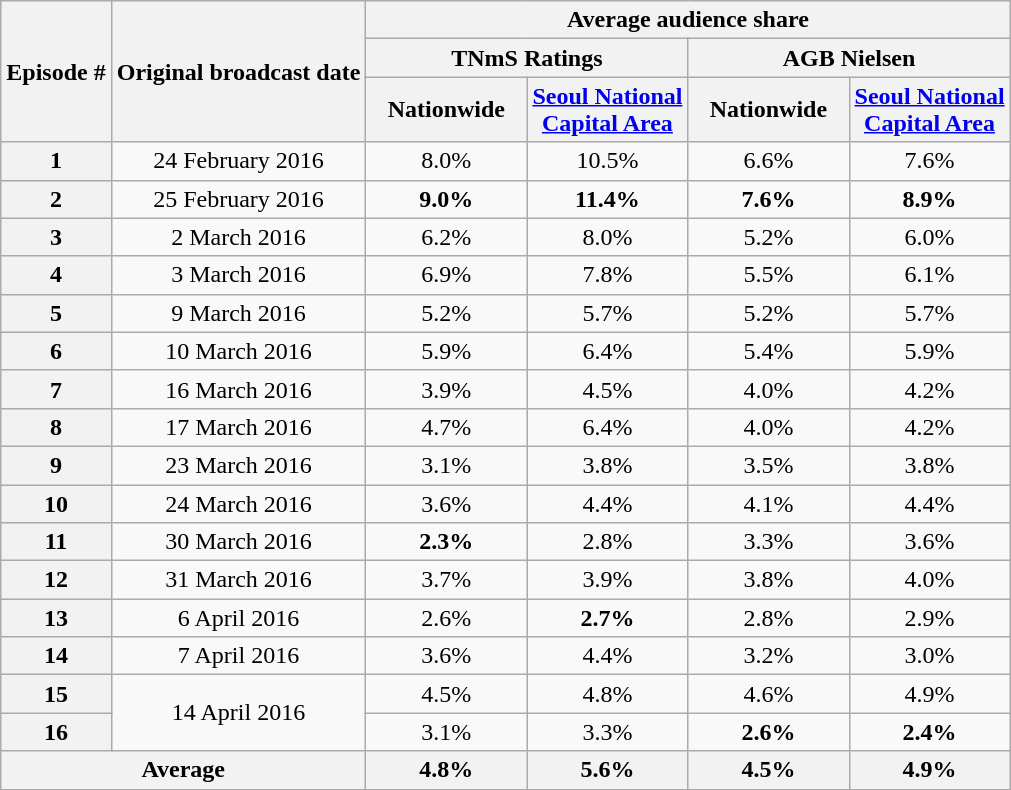<table class=wikitable style="text-align:center">
<tr>
<th rowspan="3">Episode #</th>
<th rowspan="3">Original broadcast date</th>
<th colspan="4">Average audience share</th>
</tr>
<tr>
<th colspan="2">TNmS Ratings</th>
<th colspan="2">AGB Nielsen</th>
</tr>
<tr>
<th width=100>Nationwide</th>
<th width=100><a href='#'>Seoul National Capital Area</a></th>
<th width=100>Nationwide</th>
<th width=100><a href='#'>Seoul National Capital Area</a></th>
</tr>
<tr>
<th>1</th>
<td>24 February 2016</td>
<td>8.0%</td>
<td>10.5%</td>
<td>6.6%</td>
<td>7.6%</td>
</tr>
<tr>
<th>2</th>
<td>25 February 2016</td>
<td><span><strong>9.0%</strong></span></td>
<td><span><strong>11.4%</strong></span></td>
<td><span><strong>7.6%</strong></span></td>
<td><span><strong>8.9%</strong></span></td>
</tr>
<tr>
<th>3</th>
<td>2 March 2016</td>
<td>6.2%</td>
<td>8.0%</td>
<td>5.2%</td>
<td>6.0%</td>
</tr>
<tr>
<th>4</th>
<td>3 March 2016</td>
<td>6.9%</td>
<td>7.8%</td>
<td>5.5%</td>
<td>6.1%</td>
</tr>
<tr>
<th>5</th>
<td>9 March 2016</td>
<td>5.2%</td>
<td>5.7%</td>
<td>5.2%</td>
<td>5.7%</td>
</tr>
<tr>
<th>6</th>
<td>10 March 2016</td>
<td>5.9%</td>
<td>6.4%</td>
<td>5.4%</td>
<td>5.9%</td>
</tr>
<tr>
<th>7</th>
<td>16 March 2016</td>
<td>3.9%</td>
<td>4.5%</td>
<td>4.0%</td>
<td>4.2%</td>
</tr>
<tr>
<th>8</th>
<td>17 March 2016</td>
<td>4.7%</td>
<td>6.4%</td>
<td>4.0%</td>
<td>4.2%</td>
</tr>
<tr>
<th>9</th>
<td>23 March 2016</td>
<td>3.1%</td>
<td>3.8%</td>
<td>3.5%</td>
<td>3.8%</td>
</tr>
<tr>
<th>10</th>
<td>24 March 2016</td>
<td>3.6%</td>
<td>4.4%</td>
<td>4.1%</td>
<td>4.4%</td>
</tr>
<tr>
<th>11</th>
<td>30 March 2016</td>
<td><span><strong>2.3%</strong></span></td>
<td>2.8%</td>
<td>3.3%</td>
<td>3.6%</td>
</tr>
<tr>
<th>12</th>
<td>31 March 2016</td>
<td>3.7%</td>
<td>3.9%</td>
<td>3.8%</td>
<td>4.0%</td>
</tr>
<tr>
<th>13</th>
<td>6 April 2016</td>
<td>2.6%</td>
<td><span><strong>2.7%</strong></span></td>
<td>2.8%</td>
<td>2.9%</td>
</tr>
<tr>
<th>14</th>
<td>7 April 2016</td>
<td>3.6%</td>
<td>4.4%</td>
<td>3.2%</td>
<td>3.0%</td>
</tr>
<tr>
<th>15</th>
<td rowspan="2">14 April 2016</td>
<td>4.5%</td>
<td>4.8%</td>
<td>4.6%</td>
<td>4.9%</td>
</tr>
<tr>
<th>16</th>
<td>3.1%</td>
<td>3.3%</td>
<td><span><strong>2.6%</strong></span></td>
<td><span><strong>2.4%</strong></span></td>
</tr>
<tr>
<th colspan=2>Average</th>
<th>4.8%</th>
<th>5.6%</th>
<th>4.5%</th>
<th>4.9%</th>
</tr>
</table>
